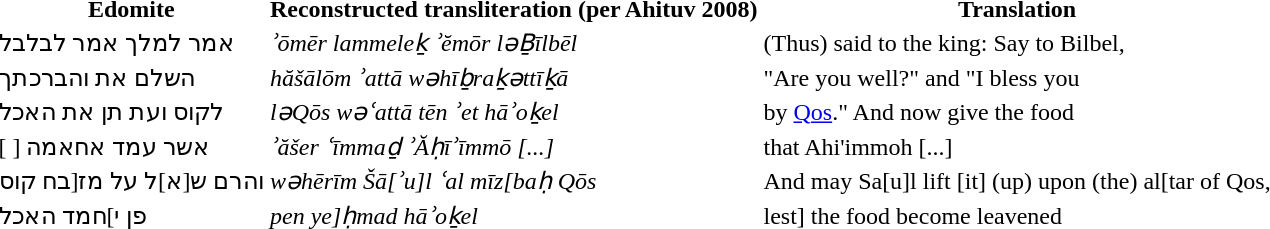<table>
<tr>
<th>Edomite</th>
<th>Reconstructed transliteration (per Ahituv 2008)</th>
<th>Translation</th>
</tr>
<tr>
<td>אמר למלך אמר לבלבל</td>
<td><em>ʾōmēr lammeleḵ ʾĕmōr ləḆīlbēl</em></td>
<td>(Thus) said to the king: Say to Bilbel,</td>
</tr>
<tr>
<td>השלם את והברכתך</td>
<td><em>hăšālōm ʾattā wəhīḇraḵəttīḵā</em></td>
<td>"Are you well?" and "I bless you</td>
</tr>
<tr>
<td>לקוס ועת תן את האכל</td>
<td><em>ləQōs wəʿattā tēn ʾet hāʾoḵel</em></td>
<td>by <a href='#'>Qos</a>." And now give the food</td>
</tr>
<tr>
<td>[ ] אשר עמד אחאמה</td>
<td><em>ʾăšer ʿīmmaḏ ʾĂḥīʾīmmō [...]</em></td>
<td>that Ahi'immoh [...]</td>
</tr>
<tr>
<td>והרם ש[א]ל על מז[בח קוס</td>
<td><em>wəhērīm Šā[ʾu]l ʿal mīz[baḥ Qōs</em></td>
<td>And may Sa[u]l lift [it] (up) upon (the) al[tar of Qos,</td>
</tr>
<tr>
<td>פן י]חמד האכל</td>
<td><em>pen ye]ḥmad hāʾoḵel</em></td>
<td>lest] the food become leavened</td>
</tr>
</table>
